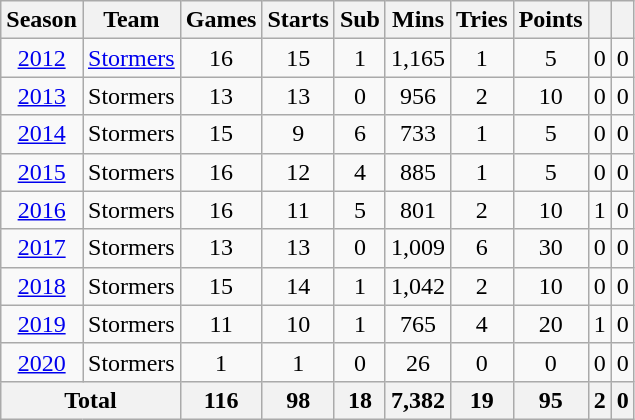<table class="wikitable" style="text-align:center">
<tr>
<th>Season</th>
<th>Team</th>
<th>Games</th>
<th>Starts</th>
<th>Sub</th>
<th>Mins</th>
<th>Tries</th>
<th>Points</th>
<th></th>
<th></th>
</tr>
<tr>
<td><a href='#'>2012</a></td>
<td><a href='#'>Stormers</a></td>
<td>16</td>
<td>15</td>
<td>1</td>
<td>1,165</td>
<td>1</td>
<td>5</td>
<td>0</td>
<td>0</td>
</tr>
<tr>
<td><a href='#'>2013</a></td>
<td>Stormers</td>
<td>13</td>
<td>13</td>
<td>0</td>
<td>956</td>
<td>2</td>
<td>10</td>
<td>0</td>
<td>0</td>
</tr>
<tr>
<td><a href='#'>2014</a></td>
<td>Stormers</td>
<td>15</td>
<td>9</td>
<td>6</td>
<td>733</td>
<td>1</td>
<td>5</td>
<td>0</td>
<td>0</td>
</tr>
<tr>
<td><a href='#'>2015</a></td>
<td>Stormers</td>
<td>16</td>
<td>12</td>
<td>4</td>
<td>885</td>
<td>1</td>
<td>5</td>
<td>0</td>
<td>0</td>
</tr>
<tr>
<td><a href='#'>2016</a></td>
<td>Stormers</td>
<td>16</td>
<td>11</td>
<td>5</td>
<td>801</td>
<td>2</td>
<td>10</td>
<td>1</td>
<td>0</td>
</tr>
<tr>
<td><a href='#'>2017</a></td>
<td>Stormers</td>
<td>13</td>
<td>13</td>
<td>0</td>
<td>1,009</td>
<td>6</td>
<td>30</td>
<td>0</td>
<td>0</td>
</tr>
<tr>
<td><a href='#'>2018</a></td>
<td>Stormers</td>
<td>15</td>
<td>14</td>
<td>1</td>
<td>1,042</td>
<td>2</td>
<td>10</td>
<td>0</td>
<td>0</td>
</tr>
<tr>
<td><a href='#'>2019</a></td>
<td>Stormers</td>
<td>11</td>
<td>10</td>
<td>1</td>
<td>765</td>
<td>4</td>
<td>20</td>
<td>1</td>
<td>0</td>
</tr>
<tr>
<td><a href='#'>2020</a></td>
<td>Stormers</td>
<td>1</td>
<td>1</td>
<td>0</td>
<td>26</td>
<td>0</td>
<td>0</td>
<td>0</td>
<td>0</td>
</tr>
<tr>
<th colspan="2">Total</th>
<th>116</th>
<th>98</th>
<th>18</th>
<th>7,382</th>
<th>19</th>
<th>95</th>
<th>2</th>
<th>0</th>
</tr>
</table>
